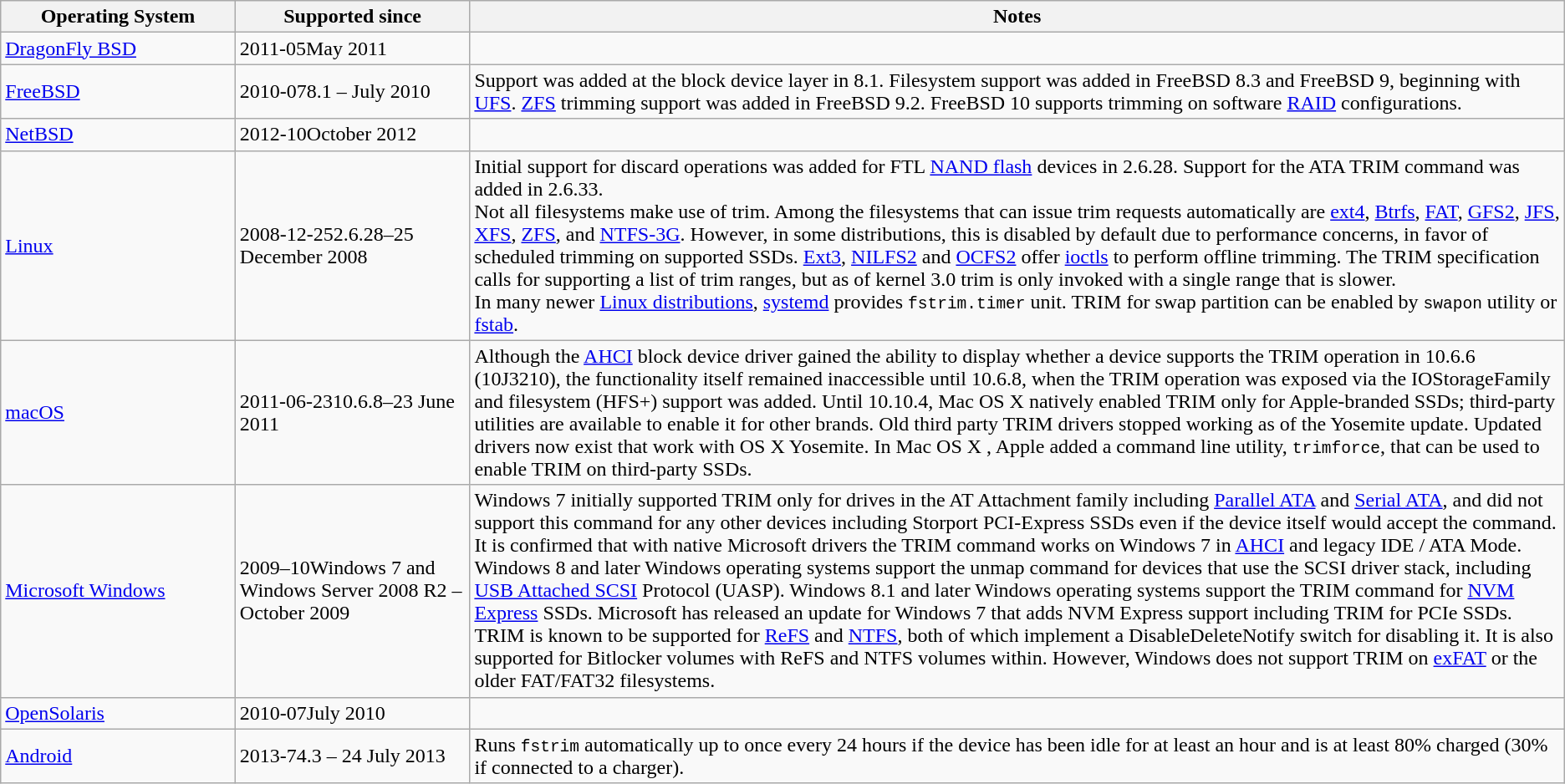<table class="wikitable sortable">
<tr>
<th width="15%">Operating System</th>
<th width="15%">Supported since</th>
<th>Notes</th>
</tr>
<tr>
<td><a href='#'>DragonFly BSD</a></td>
<td><span>2011-05</span>May 2011</td>
<td></td>
</tr>
<tr>
<td><a href='#'>FreeBSD</a></td>
<td><span>2010-07</span>8.1 – July 2010</td>
<td>Support was added at the block device layer in 8.1. Filesystem support was added in FreeBSD 8.3 and FreeBSD 9, beginning with <a href='#'>UFS</a>. <a href='#'>ZFS</a> trimming support was added in FreeBSD 9.2. FreeBSD 10 supports trimming on software <a href='#'>RAID</a> configurations.</td>
</tr>
<tr>
<td><a href='#'>NetBSD</a></td>
<td><span>2012-10</span>October 2012</td>
<td></td>
</tr>
<tr>
<td><a href='#'>Linux</a></td>
<td><span>2008-12-25</span>2.6.28–25 December 2008</td>
<td>Initial support for discard operations was added for FTL <a href='#'>NAND flash</a> devices in 2.6.28. Support for the ATA TRIM command was added in 2.6.33.<br>Not all filesystems make use of trim. Among the filesystems that can issue trim requests automatically are <a href='#'>ext4</a>, <a href='#'>Btrfs</a>, <a href='#'>FAT</a>, <a href='#'>GFS2</a>, <a href='#'>JFS</a>, <a href='#'>XFS</a>, <a href='#'>ZFS</a>, and <a href='#'>NTFS-3G</a>. However, in some distributions, this is disabled by default due to performance concerns, in favor of scheduled trimming on supported SSDs. <a href='#'>Ext3</a>, <a href='#'>NILFS2</a> and <a href='#'>OCFS2</a> offer <a href='#'>ioctls</a> to perform offline trimming. The TRIM specification calls for supporting a list of trim ranges, but as of kernel 3.0 trim is only invoked with a single range that is slower.<br>In many newer <a href='#'>Linux distributions</a>, <a href='#'>systemd</a> provides <code>fstrim.timer</code> unit. TRIM for swap partition can be enabled by <code>swapon</code> utility or <a href='#'>fstab</a>.</td>
</tr>
<tr>
<td><a href='#'>macOS</a></td>
<td><span>2011-06-23</span>10.6.8–23 June 2011</td>
<td>Although the <a href='#'>AHCI</a> block device driver gained the ability to display whether a device supports the TRIM operation in 10.6.6 (10J3210), the functionality itself remained inaccessible until 10.6.8, when the TRIM operation was exposed via the IOStorageFamily and filesystem (HFS+) support was added. Until 10.10.4, Mac OS X natively enabled TRIM only for Apple-branded SSDs; third-party utilities are available to enable it for other brands. Old third party TRIM drivers stopped working as of the Yosemite update. Updated drivers now exist that work with OS X Yosemite. In Mac OS X , Apple added a command line utility, <code>trimforce</code>, that can be used to enable TRIM on third-party SSDs.</td>
</tr>
<tr>
<td><a href='#'>Microsoft Windows</a></td>
<td><span>2009–10</span>Windows 7 and Windows Server 2008 R2 – October 2009</td>
<td>Windows 7 initially supported TRIM only for drives in the AT Attachment family including <a href='#'>Parallel ATA</a> and <a href='#'>Serial ATA</a>, and did not support this command for any other devices including Storport PCI-Express SSDs even if the device itself would accept the command. It is confirmed that with native Microsoft drivers the TRIM command works on Windows 7 in <a href='#'>AHCI</a> and legacy IDE / ATA Mode. Windows 8 and later Windows operating systems support the unmap command for devices that use the SCSI driver stack, including <a href='#'>USB Attached SCSI</a> Protocol (UASP). Windows 8.1 and later Windows operating systems support the TRIM command for <a href='#'>NVM Express</a> SSDs. Microsoft has released an update for Windows 7 that adds NVM Express support including TRIM for PCIe SSDs.<br>TRIM is known to be supported for <a href='#'>ReFS</a> and <a href='#'>NTFS</a>, both of which implement a DisableDeleteNotify switch for disabling it. It is also supported for Bitlocker volumes with ReFS and NTFS volumes within. However, Windows does not support TRIM on <a href='#'>exFAT</a> or the older FAT/FAT32 filesystems.</td>
</tr>
<tr>
<td><a href='#'>OpenSolaris</a></td>
<td><span>2010-07</span>July 2010</td>
<td></td>
</tr>
<tr>
<td><a href='#'>Android</a></td>
<td><span>2013-7</span>4.3 – 24 July 2013</td>
<td>Runs <code>fstrim</code> automatically up to once every 24 hours if the device has been idle for at least an hour and is at least 80% charged (30% if connected to a charger).</td>
</tr>
</table>
